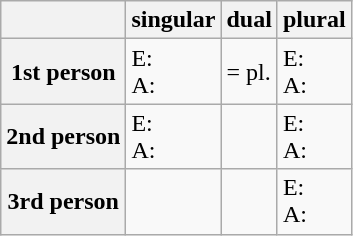<table class="wikitable">
<tr>
<th></th>
<th>singular</th>
<th>dual</th>
<th>plural</th>
</tr>
<tr>
<th>1st person</th>
<td>E: <br>A: </td>
<td>= pl.</td>
<td>E: <br>A: </td>
</tr>
<tr>
<th>2nd person</th>
<td>E: <br>A: </td>
<td></td>
<td>E: <br>A: </td>
</tr>
<tr>
<th>3rd person</th>
<td></td>
<td></td>
<td>E: <br>A: </td>
</tr>
</table>
